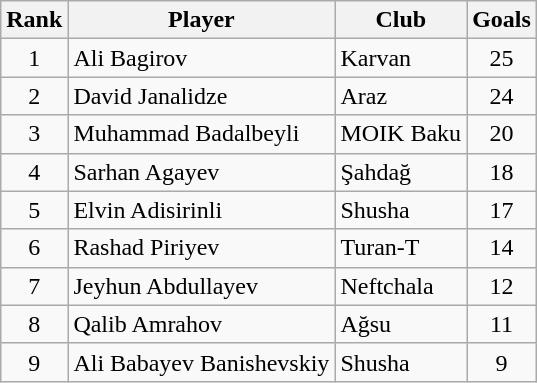<table class="wikitable" style="text-align:center">
<tr>
<th>Rank</th>
<th>Player</th>
<th>Club</th>
<th>Goals</th>
</tr>
<tr>
<td>1</td>
<td align="left"> Ali Bagirov</td>
<td align="left">Karvan</td>
<td>25</td>
</tr>
<tr>
<td>2</td>
<td align="left"> David Janalidze</td>
<td align="left">Araz</td>
<td>24</td>
</tr>
<tr>
<td>3</td>
<td align="left"> Muhammad Badalbeyli</td>
<td align="left">MOIK Baku</td>
<td>20</td>
</tr>
<tr>
<td>4</td>
<td align="left"> Sarhan Agayev</td>
<td align="left">Şahdağ</td>
<td>18</td>
</tr>
<tr>
<td>5</td>
<td align="left"> Elvin Adisirinli</td>
<td align="left">Shusha</td>
<td>17</td>
</tr>
<tr>
<td>6</td>
<td align="left"> Rashad Piriyev</td>
<td align="left">Turan-T</td>
<td>14</td>
</tr>
<tr>
<td>7</td>
<td align="left"> Jeyhun Abdullayev</td>
<td align="left">Neftchala</td>
<td>12</td>
</tr>
<tr>
<td>8</td>
<td align="left"> Qalib Amrahov</td>
<td align="left">Ağsu</td>
<td>11</td>
</tr>
<tr>
<td>9</td>
<td align="left"> Ali Babayev Banishevskiy</td>
<td align="left">Shusha</td>
<td>9</td>
</tr>
</table>
